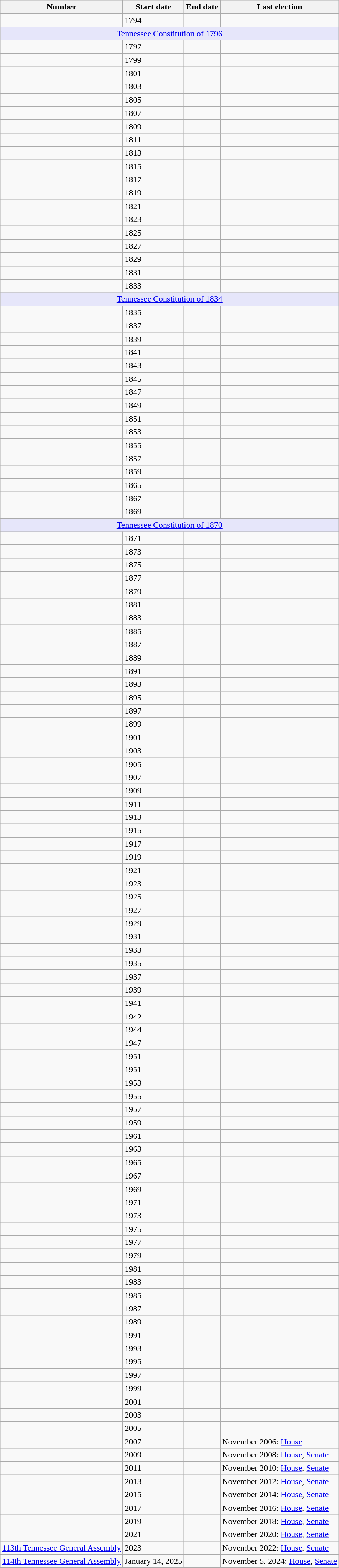<table class="wikitable mw-datatable sticky-header">
<tr>
<th>Number</th>
<th>Start date</th>
<th>End date</th>
<th>Last election</th>
</tr>
<tr>
<td></td>
<td>1794</td>
<td></td>
<td></td>
</tr>
<tr>
<td colspan=4 style="text-align: center; background-color:#E6E6FA;"><a href='#'>Tennessee Constitution of 1796</a> </td>
</tr>
<tr>
<td></td>
<td>1797</td>
<td></td>
<td></td>
</tr>
<tr>
<td></td>
<td>1799</td>
<td></td>
<td></td>
</tr>
<tr>
<td></td>
<td>1801</td>
<td></td>
<td></td>
</tr>
<tr>
<td></td>
<td>1803</td>
<td></td>
<td></td>
</tr>
<tr>
<td></td>
<td>1805</td>
<td></td>
<td></td>
</tr>
<tr>
<td></td>
<td>1807</td>
<td></td>
<td></td>
</tr>
<tr>
<td></td>
<td>1809</td>
<td></td>
<td></td>
</tr>
<tr>
<td></td>
<td>1811</td>
<td></td>
<td></td>
</tr>
<tr>
<td></td>
<td>1813</td>
<td></td>
<td></td>
</tr>
<tr>
<td></td>
<td>1815</td>
<td></td>
<td></td>
</tr>
<tr>
<td></td>
<td>1817</td>
<td></td>
<td></td>
</tr>
<tr>
<td></td>
<td>1819</td>
<td></td>
<td></td>
</tr>
<tr>
<td></td>
<td>1821</td>
<td></td>
<td></td>
</tr>
<tr>
<td></td>
<td>1823</td>
<td></td>
<td></td>
</tr>
<tr>
<td></td>
<td>1825</td>
<td></td>
<td></td>
</tr>
<tr>
<td></td>
<td>1827</td>
<td></td>
<td></td>
</tr>
<tr>
<td></td>
<td>1829</td>
<td></td>
<td></td>
</tr>
<tr>
<td></td>
<td>1831</td>
<td></td>
<td></td>
</tr>
<tr>
<td></td>
<td>1833</td>
<td></td>
<td></td>
</tr>
<tr>
<td colspan=4 style="text-align: center; background-color:#E6E6FA;"><a href='#'>Tennessee Constitution of 1834</a> </td>
</tr>
<tr>
<td></td>
<td>1835</td>
<td></td>
<td></td>
</tr>
<tr>
<td></td>
<td>1837</td>
<td></td>
<td></td>
</tr>
<tr>
<td></td>
<td>1839</td>
<td></td>
<td></td>
</tr>
<tr>
<td></td>
<td>1841</td>
<td></td>
<td></td>
</tr>
<tr>
<td></td>
<td>1843</td>
<td></td>
<td></td>
</tr>
<tr>
<td></td>
<td>1845</td>
<td></td>
<td></td>
</tr>
<tr>
<td></td>
<td>1847</td>
<td></td>
<td></td>
</tr>
<tr>
<td></td>
<td>1849</td>
<td></td>
<td></td>
</tr>
<tr>
<td></td>
<td>1851</td>
<td></td>
<td></td>
</tr>
<tr>
<td></td>
<td>1853</td>
<td></td>
<td></td>
</tr>
<tr>
<td></td>
<td>1855</td>
<td></td>
<td></td>
</tr>
<tr>
<td></td>
<td>1857</td>
<td></td>
<td></td>
</tr>
<tr>
<td></td>
<td>1859</td>
<td></td>
<td></td>
</tr>
<tr>
<td></td>
<td>1865</td>
<td></td>
<td></td>
</tr>
<tr>
<td></td>
<td>1867</td>
<td></td>
<td></td>
</tr>
<tr>
<td></td>
<td>1869</td>
<td></td>
<td></td>
</tr>
<tr>
<td colspan=4 style="text-align: center; background-color:#E6E6FA;"><a href='#'>Tennessee Constitution of 1870</a> </td>
</tr>
<tr>
<td></td>
<td>1871</td>
<td></td>
<td></td>
</tr>
<tr>
<td></td>
<td>1873</td>
<td></td>
<td></td>
</tr>
<tr>
<td></td>
<td>1875</td>
<td></td>
<td></td>
</tr>
<tr>
<td></td>
<td>1877</td>
<td></td>
<td></td>
</tr>
<tr>
<td></td>
<td>1879</td>
<td></td>
<td></td>
</tr>
<tr>
<td></td>
<td>1881</td>
<td></td>
<td></td>
</tr>
<tr>
<td></td>
<td>1883</td>
<td></td>
<td></td>
</tr>
<tr>
<td></td>
<td>1885</td>
<td></td>
<td></td>
</tr>
<tr>
<td></td>
<td>1887</td>
<td></td>
<td></td>
</tr>
<tr>
<td></td>
<td>1889</td>
<td></td>
<td></td>
</tr>
<tr>
<td></td>
<td>1891</td>
<td></td>
<td></td>
</tr>
<tr>
<td></td>
<td>1893</td>
<td></td>
<td></td>
</tr>
<tr>
<td></td>
<td>1895</td>
<td></td>
<td></td>
</tr>
<tr>
<td></td>
<td>1897</td>
<td></td>
<td></td>
</tr>
<tr>
<td></td>
<td>1899</td>
<td></td>
<td></td>
</tr>
<tr>
<td></td>
<td>1901</td>
<td></td>
<td></td>
</tr>
<tr>
<td></td>
<td>1903</td>
<td></td>
<td></td>
</tr>
<tr>
<td></td>
<td>1905</td>
<td></td>
<td></td>
</tr>
<tr>
<td></td>
<td>1907</td>
<td></td>
<td></td>
</tr>
<tr>
<td></td>
<td>1909</td>
<td></td>
<td></td>
</tr>
<tr>
<td></td>
<td>1911</td>
<td></td>
<td></td>
</tr>
<tr>
<td></td>
<td>1913</td>
<td></td>
<td></td>
</tr>
<tr>
<td></td>
<td>1915</td>
<td></td>
<td></td>
</tr>
<tr>
<td></td>
<td>1917</td>
<td></td>
<td></td>
</tr>
<tr>
<td></td>
<td>1919</td>
<td></td>
<td></td>
</tr>
<tr>
<td></td>
<td>1921</td>
<td></td>
<td></td>
</tr>
<tr>
<td></td>
<td>1923</td>
<td></td>
<td></td>
</tr>
<tr>
<td></td>
<td>1925</td>
<td></td>
<td></td>
</tr>
<tr>
<td></td>
<td>1927</td>
<td></td>
<td></td>
</tr>
<tr>
<td></td>
<td>1929</td>
<td></td>
<td></td>
</tr>
<tr>
<td></td>
<td>1931</td>
<td></td>
<td></td>
</tr>
<tr>
<td></td>
<td>1933</td>
<td></td>
<td></td>
</tr>
<tr>
<td></td>
<td>1935</td>
<td></td>
<td></td>
</tr>
<tr>
<td></td>
<td>1937</td>
<td></td>
<td></td>
</tr>
<tr>
<td></td>
<td>1939</td>
<td></td>
<td></td>
</tr>
<tr>
<td></td>
<td>1941</td>
<td></td>
<td></td>
</tr>
<tr>
<td></td>
<td>1942</td>
<td></td>
<td></td>
</tr>
<tr>
<td></td>
<td>1944</td>
<td></td>
<td></td>
</tr>
<tr>
<td></td>
<td>1947</td>
<td></td>
<td></td>
</tr>
<tr>
<td></td>
<td>1951</td>
<td></td>
<td></td>
</tr>
<tr>
<td></td>
<td>1951</td>
<td></td>
<td></td>
</tr>
<tr>
<td></td>
<td>1953</td>
<td></td>
<td></td>
</tr>
<tr>
<td></td>
<td>1955</td>
<td></td>
<td></td>
</tr>
<tr>
<td></td>
<td>1957</td>
<td></td>
<td></td>
</tr>
<tr>
<td></td>
<td>1959</td>
<td></td>
<td></td>
</tr>
<tr>
<td></td>
<td>1961</td>
<td></td>
<td></td>
</tr>
<tr>
<td></td>
<td>1963</td>
<td></td>
<td></td>
</tr>
<tr>
<td></td>
<td>1965</td>
<td></td>
<td></td>
</tr>
<tr>
<td></td>
<td>1967</td>
<td></td>
<td></td>
</tr>
<tr>
<td></td>
<td>1969</td>
<td></td>
<td></td>
</tr>
<tr>
<td></td>
<td>1971</td>
<td></td>
<td></td>
</tr>
<tr>
<td></td>
<td>1973</td>
<td></td>
<td></td>
</tr>
<tr>
<td></td>
<td>1975</td>
<td></td>
<td></td>
</tr>
<tr>
<td></td>
<td>1977</td>
<td></td>
<td></td>
</tr>
<tr>
<td></td>
<td>1979</td>
<td></td>
<td></td>
</tr>
<tr>
<td></td>
<td>1981</td>
<td></td>
<td></td>
</tr>
<tr>
<td></td>
<td>1983</td>
<td></td>
<td></td>
</tr>
<tr>
<td></td>
<td>1985</td>
<td></td>
<td></td>
</tr>
<tr>
<td></td>
<td>1987</td>
<td></td>
<td></td>
</tr>
<tr>
<td></td>
<td>1989</td>
<td></td>
<td></td>
</tr>
<tr>
<td></td>
<td>1991</td>
<td></td>
<td></td>
</tr>
<tr>
<td></td>
<td>1993</td>
<td></td>
<td></td>
</tr>
<tr>
<td></td>
<td>1995</td>
<td></td>
<td></td>
</tr>
<tr>
<td></td>
<td>1997</td>
<td></td>
<td></td>
</tr>
<tr>
<td></td>
<td>1999</td>
<td></td>
<td></td>
</tr>
<tr>
<td></td>
<td>2001</td>
<td></td>
<td></td>
</tr>
<tr>
<td></td>
<td>2003</td>
<td></td>
<td></td>
</tr>
<tr>
<td></td>
<td>2005</td>
<td></td>
<td></td>
</tr>
<tr>
<td></td>
<td>2007</td>
<td></td>
<td>November 2006: <a href='#'>House</a></td>
</tr>
<tr>
<td></td>
<td>2009</td>
<td></td>
<td>November 2008: <a href='#'>House</a>, <a href='#'>Senate</a></td>
</tr>
<tr>
<td></td>
<td>2011</td>
<td></td>
<td>November 2010: <a href='#'>House</a>, <a href='#'>Senate</a></td>
</tr>
<tr>
<td></td>
<td>2013</td>
<td></td>
<td>November 2012: <a href='#'>House</a>, <a href='#'>Senate</a></td>
</tr>
<tr>
<td></td>
<td>2015</td>
<td></td>
<td>November 2014: <a href='#'>House</a>, <a href='#'>Senate</a></td>
</tr>
<tr>
<td></td>
<td>2017</td>
<td></td>
<td>November 2016: <a href='#'>House</a>, <a href='#'>Senate</a></td>
</tr>
<tr>
<td></td>
<td>2019</td>
<td></td>
<td>November 2018: <a href='#'>House</a>, <a href='#'>Senate</a></td>
</tr>
<tr>
<td></td>
<td>2021</td>
<td></td>
<td>November 2020: <a href='#'>House</a>, <a href='#'>Senate</a></td>
</tr>
<tr>
<td><a href='#'>113th Tennessee General Assembly</a></td>
<td>2023</td>
<td></td>
<td>November 2022: <a href='#'>House</a>, <a href='#'>Senate</a></td>
</tr>
<tr>
<td><a href='#'>114th Tennessee General Assembly</a></td>
<td>January 14, 2025 </td>
<td></td>
<td>November 5, 2024: <a href='#'>House</a>, <a href='#'>Senate</a></td>
</tr>
<tr>
</tr>
</table>
